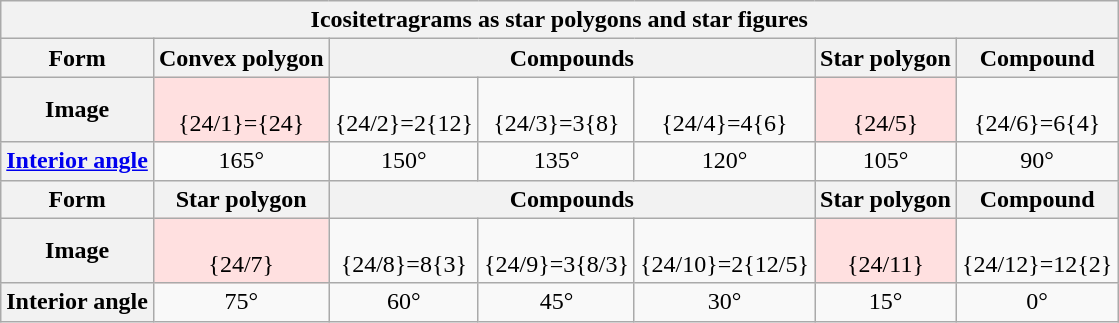<table class="wikitable collapsed collapsible">
<tr>
<th colspan=12>Icositetragrams as star polygons and star figures</th>
</tr>
<tr>
<th>Form</th>
<th>Convex polygon</th>
<th colspan=3>Compounds</th>
<th>Star polygon</th>
<th>Compound</th>
</tr>
<tr align=center>
<th>Image</th>
<td BGCOLOR="#ffe0e0"><br>{24/1}={24}</td>
<td><br>{24/2}=2{12}</td>
<td><br>{24/3}=3{8}</td>
<td><br>{24/4}=4{6}</td>
<td BGCOLOR="#ffe0e0"><br>{24/5}</td>
<td><br>{24/6}=6{4}</td>
</tr>
<tr align=center>
<th><a href='#'>Interior angle</a></th>
<td>165°</td>
<td>150°</td>
<td>135°</td>
<td>120°</td>
<td>105°</td>
<td>90°</td>
</tr>
<tr>
<th>Form</th>
<th>Star polygon</th>
<th colspan=3>Compounds</th>
<th>Star polygon</th>
<th>Compound</th>
</tr>
<tr align=center>
<th>Image</th>
<td BGCOLOR="#ffe0e0"><br>{24/7}</td>
<td><br>{24/8}=8{3}</td>
<td><br>{24/9}=3{8/3}</td>
<td><br>{24/10}=2{12/5}</td>
<td BGCOLOR="#ffe0e0"><br>{24/11}</td>
<td><br>{24/12}=12{2}</td>
</tr>
<tr align=center>
<th>Interior angle</th>
<td>75°</td>
<td>60°</td>
<td>45°</td>
<td>30°</td>
<td>15°</td>
<td>0°</td>
</tr>
</table>
